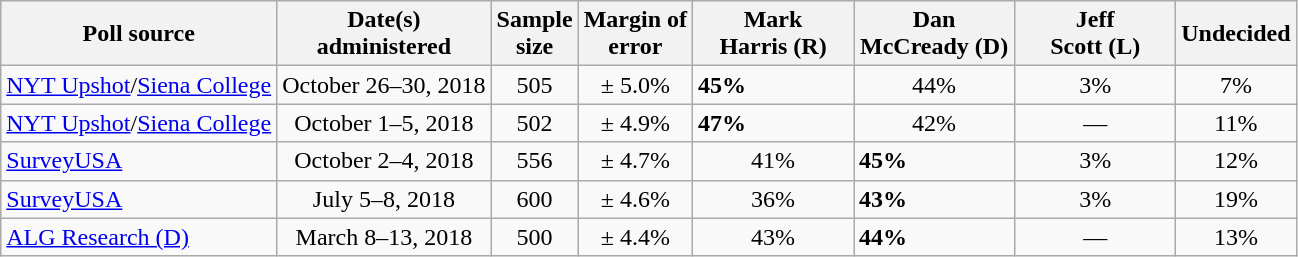<table class="wikitable">
<tr>
<th>Poll source</th>
<th>Date(s)<br>administered</th>
<th>Sample<br>size</th>
<th>Margin of <br>error</th>
<th style="width:100px;">Mark<br>Harris (R)</th>
<th style="width:100px;">Dan<br>McCready (D)</th>
<th style="width:100px;">Jeff<br>Scott (L)</th>
<th>Undecided</th>
</tr>
<tr>
<td><a href='#'>NYT Upshot</a>/<a href='#'>Siena College</a></td>
<td align=center>October 26–30, 2018</td>
<td align=center>505</td>
<td align=center>± 5.0%</td>
<td><strong>45%</strong></td>
<td align=center>44%</td>
<td align=center>3%</td>
<td align="center">7%</td>
</tr>
<tr>
<td><a href='#'>NYT Upshot</a>/<a href='#'>Siena College</a></td>
<td align=center>October 1–5, 2018</td>
<td align=center>502</td>
<td align=center>± 4.9%</td>
<td><strong>47%</strong></td>
<td align=center>42%</td>
<td align=center>—</td>
<td align="center">11%</td>
</tr>
<tr>
<td><a href='#'>SurveyUSA</a></td>
<td align="center">October 2–4, 2018</td>
<td align="center">556</td>
<td align="center">± 4.7%</td>
<td align="center">41%</td>
<td><strong>45%</strong></td>
<td align="center">3%</td>
<td align="center">12%</td>
</tr>
<tr>
<td><a href='#'>SurveyUSA</a></td>
<td align="center">July 5–8, 2018</td>
<td align="center">600</td>
<td align="center">± 4.6%</td>
<td align="center">36%</td>
<td><strong>43%</strong></td>
<td align="center">3%</td>
<td align="center">19%</td>
</tr>
<tr>
<td><a href='#'>ALG Research (D)</a></td>
<td align="center">March 8–13, 2018</td>
<td align="center">500</td>
<td align="center">± 4.4%</td>
<td align="center">43%</td>
<td><strong>44%</strong></td>
<td align="center">—</td>
<td align="center">13%</td>
</tr>
</table>
